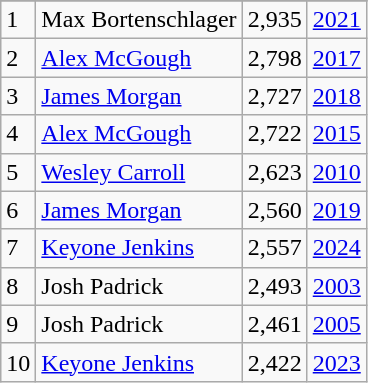<table class="wikitable">
<tr>
</tr>
<tr>
<td>1</td>
<td>Max Bortenschlager</td>
<td>2,935</td>
<td><a href='#'>2021</a></td>
</tr>
<tr>
<td>2</td>
<td><a href='#'>Alex McGough</a></td>
<td>2,798</td>
<td><a href='#'>2017</a></td>
</tr>
<tr>
<td>3</td>
<td><a href='#'>James Morgan</a></td>
<td>2,727</td>
<td><a href='#'>2018</a></td>
</tr>
<tr>
<td>4</td>
<td><a href='#'>Alex McGough</a></td>
<td>2,722</td>
<td><a href='#'>2015</a></td>
</tr>
<tr>
<td>5</td>
<td><a href='#'>Wesley Carroll</a></td>
<td>2,623</td>
<td><a href='#'>2010</a></td>
</tr>
<tr>
<td>6</td>
<td><a href='#'>James Morgan</a></td>
<td>2,560</td>
<td><a href='#'>2019</a></td>
</tr>
<tr>
<td>7</td>
<td><a href='#'>Keyone Jenkins</a></td>
<td>2,557</td>
<td><a href='#'>2024</a></td>
</tr>
<tr>
<td>8</td>
<td>Josh Padrick</td>
<td>2,493</td>
<td><a href='#'>2003</a></td>
</tr>
<tr>
<td>9</td>
<td>Josh Padrick</td>
<td>2,461</td>
<td><a href='#'>2005</a></td>
</tr>
<tr>
<td>10</td>
<td><a href='#'>Keyone Jenkins</a></td>
<td>2,422</td>
<td><a href='#'>2023</a></td>
</tr>
</table>
